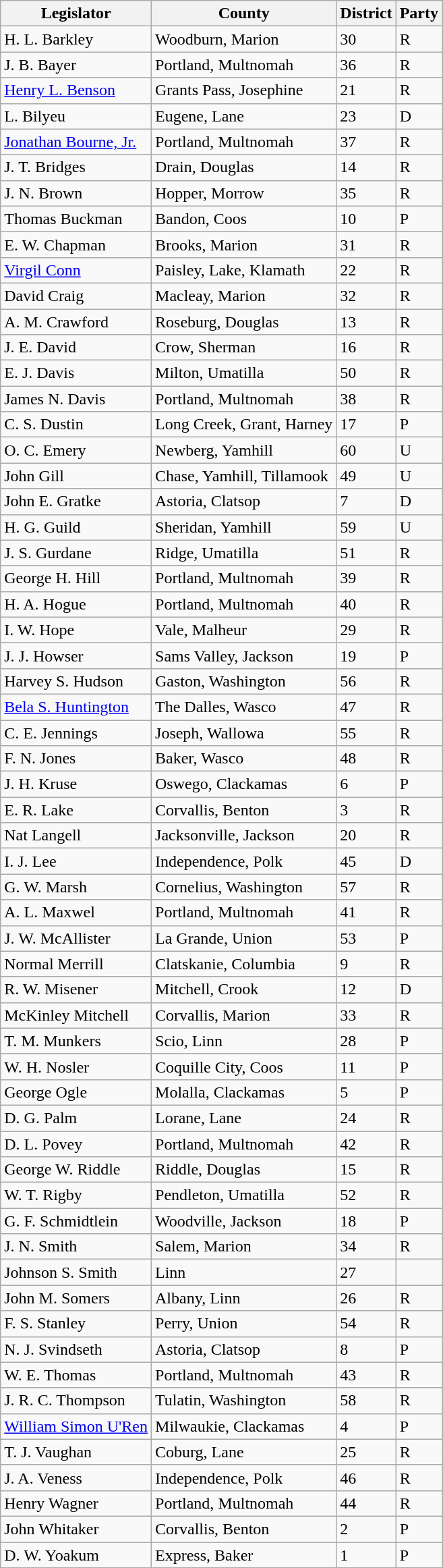<table class="wikitable sortable">
<tr>
<th>Legislator</th>
<th>County</th>
<th>District</th>
<th>Party</th>
</tr>
<tr>
<td>H. L. Barkley</td>
<td>Woodburn, Marion</td>
<td>30</td>
<td>R</td>
</tr>
<tr>
<td>J. B. Bayer</td>
<td>Portland, Multnomah</td>
<td>36</td>
<td>R</td>
</tr>
<tr>
<td><a href='#'>Henry L. Benson</a></td>
<td>Grants Pass, Josephine</td>
<td>21</td>
<td>R</td>
</tr>
<tr>
<td>L. Bilyeu</td>
<td>Eugene, Lane</td>
<td>23</td>
<td>D</td>
</tr>
<tr>
<td><a href='#'>Jonathan Bourne, Jr.</a></td>
<td>Portland, Multnomah</td>
<td>37</td>
<td>R</td>
</tr>
<tr>
<td>J. T. Bridges</td>
<td>Drain, Douglas</td>
<td>14</td>
<td>R</td>
</tr>
<tr>
<td>J. N. Brown</td>
<td>Hopper, Morrow</td>
<td>35</td>
<td>R</td>
</tr>
<tr>
<td>Thomas Buckman</td>
<td>Bandon, Coos</td>
<td>10</td>
<td>P</td>
</tr>
<tr>
<td>E. W. Chapman</td>
<td>Brooks, Marion</td>
<td>31</td>
<td>R</td>
</tr>
<tr>
<td><a href='#'>Virgil Conn</a></td>
<td>Paisley, Lake, Klamath</td>
<td>22</td>
<td>R</td>
</tr>
<tr>
<td>David Craig</td>
<td>Macleay, Marion</td>
<td>32</td>
<td>R</td>
</tr>
<tr>
<td>A. M. Crawford</td>
<td>Roseburg, Douglas</td>
<td>13</td>
<td>R</td>
</tr>
<tr>
<td>J. E. David</td>
<td>Crow, Sherman</td>
<td>16</td>
<td>R</td>
</tr>
<tr>
<td>E. J. Davis</td>
<td>Milton, Umatilla</td>
<td>50</td>
<td>R</td>
</tr>
<tr>
<td>James N. Davis</td>
<td>Portland, Multnomah</td>
<td>38</td>
<td>R</td>
</tr>
<tr>
<td>C. S. Dustin</td>
<td>Long Creek, Grant, Harney</td>
<td>17</td>
<td>P</td>
</tr>
<tr>
<td>O. C. Emery</td>
<td>Newberg, Yamhill</td>
<td>60</td>
<td>U</td>
</tr>
<tr>
<td>John Gill</td>
<td>Chase, Yamhill, Tillamook</td>
<td>49</td>
<td>U</td>
</tr>
<tr>
<td>John E. Gratke</td>
<td>Astoria, Clatsop</td>
<td>7</td>
<td>D</td>
</tr>
<tr>
<td>H. G. Guild</td>
<td>Sheridan, Yamhill</td>
<td>59</td>
<td>U</td>
</tr>
<tr>
<td>J. S. Gurdane</td>
<td>Ridge, Umatilla</td>
<td>51</td>
<td>R</td>
</tr>
<tr>
<td>George H. Hill</td>
<td>Portland, Multnomah</td>
<td>39</td>
<td>R</td>
</tr>
<tr>
<td>H. A. Hogue</td>
<td>Portland, Multnomah</td>
<td>40</td>
<td>R</td>
</tr>
<tr>
<td>I. W. Hope</td>
<td>Vale, Malheur</td>
<td>29</td>
<td>R</td>
</tr>
<tr>
<td>J. J. Howser</td>
<td>Sams Valley, Jackson</td>
<td>19</td>
<td>P</td>
</tr>
<tr>
<td>Harvey S. Hudson</td>
<td>Gaston, Washington</td>
<td>56</td>
<td>R</td>
</tr>
<tr>
<td><a href='#'>Bela S. Huntington</a></td>
<td>The Dalles, Wasco</td>
<td>47</td>
<td>R</td>
</tr>
<tr>
<td>C. E. Jennings</td>
<td>Joseph, Wallowa</td>
<td>55</td>
<td>R</td>
</tr>
<tr>
<td>F. N. Jones</td>
<td>Baker, Wasco</td>
<td>48</td>
<td>R</td>
</tr>
<tr>
<td>J. H. Kruse</td>
<td>Oswego, Clackamas</td>
<td>6</td>
<td>P</td>
</tr>
<tr>
<td>E. R. Lake</td>
<td>Corvallis, Benton</td>
<td>3</td>
<td>R</td>
</tr>
<tr>
<td>Nat Langell</td>
<td>Jacksonville, Jackson</td>
<td>20</td>
<td>R</td>
</tr>
<tr>
<td>I. J. Lee</td>
<td>Independence, Polk</td>
<td>45</td>
<td>D</td>
</tr>
<tr>
<td>G. W. Marsh</td>
<td>Cornelius, Washington</td>
<td>57</td>
<td>R</td>
</tr>
<tr>
<td>A. L. Maxwel</td>
<td>Portland, Multnomah</td>
<td>41</td>
<td>R</td>
</tr>
<tr>
<td>J. W. McAllister</td>
<td>La Grande, Union</td>
<td>53</td>
<td>P</td>
</tr>
<tr>
<td>Normal Merrill</td>
<td>Clatskanie, Columbia</td>
<td>9</td>
<td>R</td>
</tr>
<tr>
<td>R. W. Misener</td>
<td>Mitchell, Crook</td>
<td>12</td>
<td>D</td>
</tr>
<tr>
<td>McKinley Mitchell</td>
<td>Corvallis, Marion</td>
<td>33</td>
<td>R</td>
</tr>
<tr>
<td>T. M. Munkers</td>
<td>Scio, Linn</td>
<td>28</td>
<td>P</td>
</tr>
<tr>
<td>W. H. Nosler</td>
<td>Coquille City, Coos</td>
<td>11</td>
<td>P</td>
</tr>
<tr>
<td>George Ogle</td>
<td>Molalla, Clackamas</td>
<td>5</td>
<td>P</td>
</tr>
<tr>
<td>D. G. Palm</td>
<td>Lorane, Lane</td>
<td>24</td>
<td>R</td>
</tr>
<tr>
<td>D. L. Povey</td>
<td>Portland, Multnomah</td>
<td>42</td>
<td>R</td>
</tr>
<tr>
<td>George W. Riddle</td>
<td>Riddle, Douglas</td>
<td>15</td>
<td>R</td>
</tr>
<tr>
<td>W. T. Rigby</td>
<td>Pendleton, Umatilla</td>
<td>52</td>
<td>R</td>
</tr>
<tr>
<td>G. F. Schmidtlein</td>
<td>Woodville, Jackson</td>
<td>18</td>
<td>P</td>
</tr>
<tr>
<td>J. N. Smith</td>
<td>Salem, Marion</td>
<td>34</td>
<td>R</td>
</tr>
<tr>
<td>Johnson S. Smith</td>
<td>Linn</td>
<td>27</td>
<td></td>
</tr>
<tr>
<td>John M. Somers</td>
<td>Albany, Linn</td>
<td>26</td>
<td>R</td>
</tr>
<tr>
<td>F. S. Stanley</td>
<td>Perry, Union</td>
<td>54</td>
<td>R</td>
</tr>
<tr>
<td>N. J. Svindseth</td>
<td>Astoria, Clatsop</td>
<td>8</td>
<td>P</td>
</tr>
<tr>
<td>W. E. Thomas</td>
<td>Portland, Multnomah</td>
<td>43</td>
<td>R</td>
</tr>
<tr>
<td>J. R. C. Thompson</td>
<td>Tulatin, Washington</td>
<td>58</td>
<td>R</td>
</tr>
<tr>
<td><a href='#'>William Simon U'Ren</a></td>
<td>Milwaukie, Clackamas</td>
<td>4</td>
<td>P</td>
</tr>
<tr>
<td>T. J. Vaughan</td>
<td>Coburg, Lane</td>
<td>25</td>
<td>R</td>
</tr>
<tr>
<td>J. A. Veness</td>
<td>Independence, Polk</td>
<td>46</td>
<td>R</td>
</tr>
<tr>
<td>Henry Wagner</td>
<td>Portland, Multnomah</td>
<td>44</td>
<td>R</td>
</tr>
<tr>
<td>John Whitaker</td>
<td>Corvallis, Benton</td>
<td>2</td>
<td>P</td>
</tr>
<tr>
<td>D. W. Yoakum</td>
<td>Express, Baker</td>
<td>1</td>
<td>P</td>
</tr>
</table>
